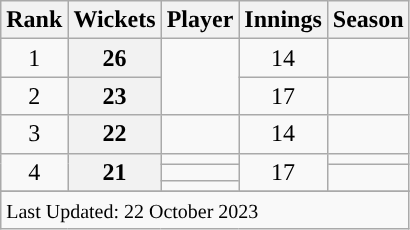<table class="wikitable">
<tr>
<th style="text-align:center;">Rank</th>
<th style="text-align:center;">Wickets</th>
<th style="text-align:center;">Player</th>
<th style="text-align:center;">Innings</th>
<th style="text-align:center;">Season</th>
</tr>
<tr>
<td align=center>1</td>
<th scope=row style=text-align:center;>26</th>
<td rowspan=2></td>
<td align=center>14</td>
<td></td>
</tr>
<tr>
<td align=center>2</td>
<th scope=row style=text-align:center;>23</th>
<td align=center>17</td>
<td></td>
</tr>
<tr>
<td align=center>3</td>
<th scope=row style=text-align:center;>22</th>
<td></td>
<td align=center>14</td>
<td></td>
</tr>
<tr>
<td align=center rowspan=3>4</td>
<th scope=row style=text-align:center; rowspan=3>21</th>
<td></td>
<td align=center rowspan=3>17</td>
<td></td>
</tr>
<tr>
<td></td>
<td rowspan=2></td>
</tr>
<tr>
<td></td>
</tr>
<tr>
</tr>
<tr class=sortbottom>
<td colspan=6><small>Last Updated: 22 October 2023</small></td>
</tr>
</table>
